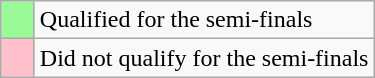<table class="wikitable">
<tr>
<td style="width:15px; background:#98fb98;"></td>
<td>Qualified for the semi-finals</td>
</tr>
<tr>
<td style="width:15px; background:pink;"></td>
<td>Did not qualify for the semi-finals</td>
</tr>
</table>
